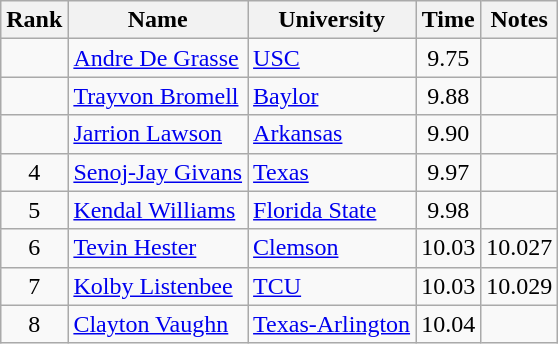<table class="wikitable sortable" style="text-align:center">
<tr>
<th>Rank</th>
<th>Name</th>
<th>University</th>
<th>Time</th>
<th>Notes</th>
</tr>
<tr>
<td></td>
<td align=left><a href='#'>Andre De Grasse</a> </td>
<td align=left><a href='#'>USC</a></td>
<td>9.75</td>
<td></td>
</tr>
<tr>
<td></td>
<td align=left><a href='#'>Trayvon Bromell</a></td>
<td align=left><a href='#'>Baylor</a></td>
<td>9.88</td>
<td></td>
</tr>
<tr>
<td></td>
<td align=left><a href='#'>Jarrion Lawson</a></td>
<td align=left><a href='#'>Arkansas</a></td>
<td>9.90</td>
<td></td>
</tr>
<tr>
<td>4</td>
<td align=left><a href='#'>Senoj-Jay Givans</a> </td>
<td align=left><a href='#'>Texas</a></td>
<td>9.97</td>
<td></td>
</tr>
<tr>
<td>5</td>
<td align=left><a href='#'>Kendal Williams</a></td>
<td align=left><a href='#'>Florida State</a></td>
<td>9.98</td>
<td></td>
</tr>
<tr>
<td>6</td>
<td align=left><a href='#'>Tevin Hester</a></td>
<td align="left"><a href='#'>Clemson</a></td>
<td>10.03</td>
<td>10.027</td>
</tr>
<tr>
<td>7</td>
<td align=left><a href='#'>Kolby Listenbee</a></td>
<td align=left><a href='#'>TCU</a></td>
<td>10.03</td>
<td>10.029</td>
</tr>
<tr>
<td>8</td>
<td align=left><a href='#'>Clayton Vaughn</a></td>
<td align=left><a href='#'>Texas-Arlington</a></td>
<td>10.04</td>
<td></td>
</tr>
</table>
